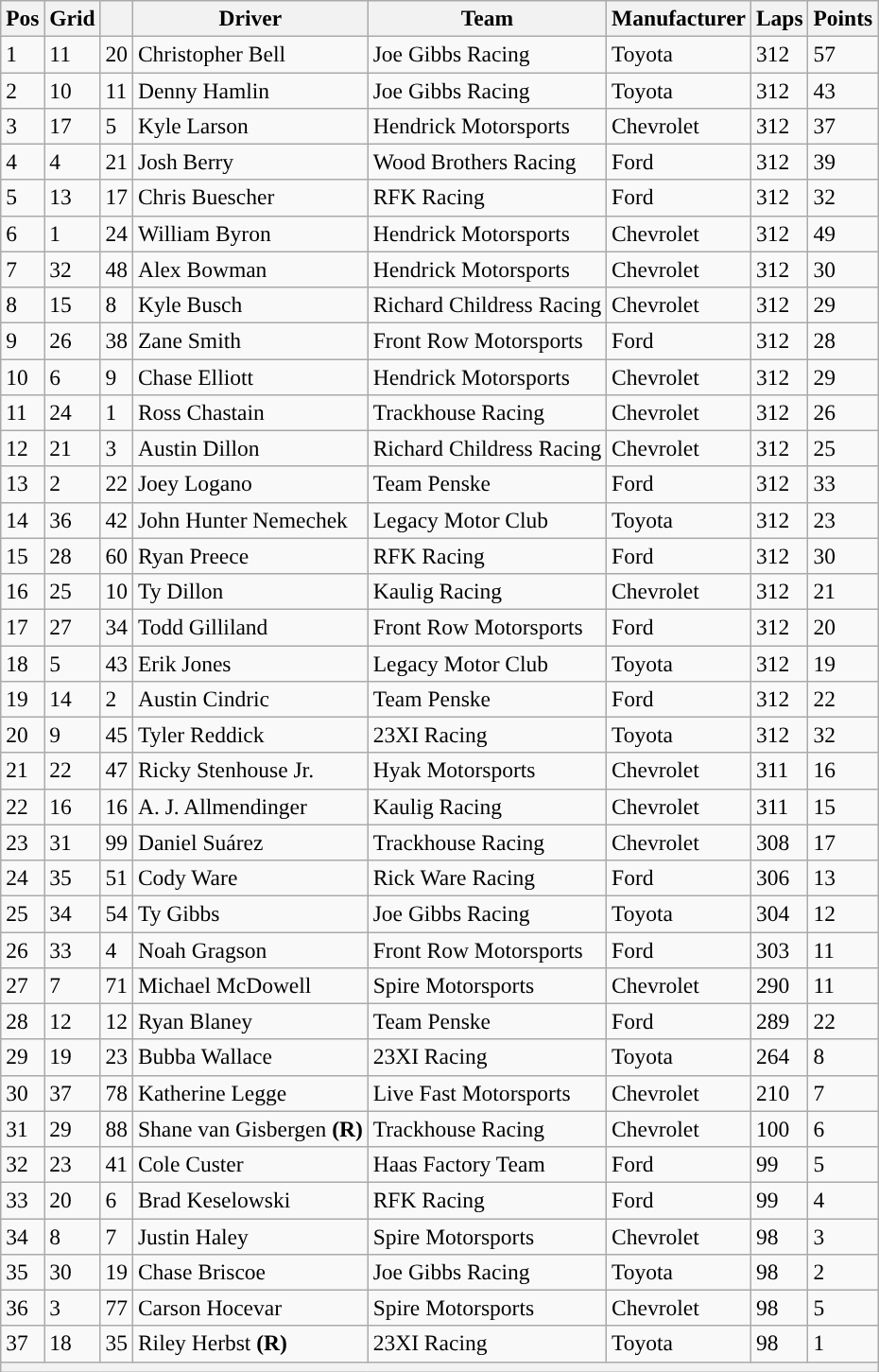<table class="wikitable" style="font-size:98%">
<tr>
<th>Pos</th>
<th>Grid</th>
<th></th>
<th>Driver</th>
<th>Team</th>
<th>Manufacturer</th>
<th>Laps</th>
<th>Points</th>
</tr>
<tr>
<td>1</td>
<td>11</td>
<td>20</td>
<td>Christopher Bell</td>
<td>Joe Gibbs Racing</td>
<td>Toyota</td>
<td>312</td>
<td>57</td>
</tr>
<tr>
<td>2</td>
<td>10</td>
<td>11</td>
<td>Denny Hamlin</td>
<td>Joe Gibbs Racing</td>
<td>Toyota</td>
<td>312</td>
<td>43</td>
</tr>
<tr>
<td>3</td>
<td>17</td>
<td>5</td>
<td>Kyle Larson</td>
<td>Hendrick Motorsports</td>
<td>Chevrolet</td>
<td>312</td>
<td>37</td>
</tr>
<tr>
<td>4</td>
<td>4</td>
<td>21</td>
<td>Josh Berry</td>
<td>Wood Brothers Racing</td>
<td>Ford</td>
<td>312</td>
<td>39</td>
</tr>
<tr>
<td>5</td>
<td>13</td>
<td>17</td>
<td>Chris Buescher</td>
<td>RFK Racing</td>
<td>Ford</td>
<td>312</td>
<td>32</td>
</tr>
<tr>
<td>6</td>
<td>1</td>
<td>24</td>
<td>William Byron</td>
<td>Hendrick Motorsports</td>
<td>Chevrolet</td>
<td>312</td>
<td>49</td>
</tr>
<tr>
<td>7</td>
<td>32</td>
<td>48</td>
<td>Alex Bowman</td>
<td>Hendrick Motorsports</td>
<td>Chevrolet</td>
<td>312</td>
<td>30</td>
</tr>
<tr>
<td>8</td>
<td>15</td>
<td>8</td>
<td>Kyle Busch</td>
<td>Richard Childress Racing</td>
<td>Chevrolet</td>
<td>312</td>
<td>29</td>
</tr>
<tr>
<td>9</td>
<td>26</td>
<td>38</td>
<td>Zane Smith</td>
<td>Front Row Motorsports</td>
<td>Ford</td>
<td>312</td>
<td>28</td>
</tr>
<tr>
<td>10</td>
<td>6</td>
<td>9</td>
<td>Chase Elliott</td>
<td>Hendrick Motorsports</td>
<td>Chevrolet</td>
<td>312</td>
<td>29</td>
</tr>
<tr>
<td>11</td>
<td>24</td>
<td>1</td>
<td>Ross Chastain</td>
<td>Trackhouse Racing</td>
<td>Chevrolet</td>
<td>312</td>
<td>26</td>
</tr>
<tr>
<td>12</td>
<td>21</td>
<td>3</td>
<td>Austin Dillon</td>
<td>Richard Childress Racing</td>
<td>Chevrolet</td>
<td>312</td>
<td>25</td>
</tr>
<tr>
<td>13</td>
<td>2</td>
<td>22</td>
<td>Joey Logano</td>
<td>Team Penske</td>
<td>Ford</td>
<td>312</td>
<td>33</td>
</tr>
<tr>
<td>14</td>
<td>36</td>
<td>42</td>
<td>John Hunter Nemechek</td>
<td>Legacy Motor Club</td>
<td>Toyota</td>
<td>312</td>
<td>23</td>
</tr>
<tr>
<td>15</td>
<td>28</td>
<td>60</td>
<td>Ryan Preece</td>
<td>RFK Racing</td>
<td>Ford</td>
<td>312</td>
<td>30</td>
</tr>
<tr>
<td>16</td>
<td>25</td>
<td>10</td>
<td>Ty Dillon</td>
<td>Kaulig Racing</td>
<td>Chevrolet</td>
<td>312</td>
<td>21</td>
</tr>
<tr>
<td>17</td>
<td>27</td>
<td>34</td>
<td>Todd Gilliland</td>
<td>Front Row Motorsports</td>
<td>Ford</td>
<td>312</td>
<td>20</td>
</tr>
<tr>
<td>18</td>
<td>5</td>
<td>43</td>
<td>Erik Jones</td>
<td>Legacy Motor Club</td>
<td>Toyota</td>
<td>312</td>
<td>19</td>
</tr>
<tr>
<td>19</td>
<td>14</td>
<td>2</td>
<td>Austin Cindric</td>
<td>Team Penske</td>
<td>Ford</td>
<td>312</td>
<td>22</td>
</tr>
<tr>
<td>20</td>
<td>9</td>
<td>45</td>
<td>Tyler Reddick</td>
<td>23XI Racing</td>
<td>Toyota</td>
<td>312</td>
<td>32</td>
</tr>
<tr>
<td>21</td>
<td>22</td>
<td>47</td>
<td>Ricky Stenhouse Jr.</td>
<td>Hyak Motorsports</td>
<td>Chevrolet</td>
<td>311</td>
<td>16</td>
</tr>
<tr>
<td>22</td>
<td>16</td>
<td>16</td>
<td>A. J. Allmendinger</td>
<td>Kaulig Racing</td>
<td>Chevrolet</td>
<td>311</td>
<td>15</td>
</tr>
<tr>
<td>23</td>
<td>31</td>
<td>99</td>
<td>Daniel Suárez</td>
<td>Trackhouse Racing</td>
<td>Chevrolet</td>
<td>308</td>
<td>17</td>
</tr>
<tr>
<td>24</td>
<td>35</td>
<td>51</td>
<td>Cody Ware</td>
<td>Rick Ware Racing</td>
<td>Ford</td>
<td>306</td>
<td>13</td>
</tr>
<tr>
<td>25</td>
<td>34</td>
<td>54</td>
<td>Ty Gibbs</td>
<td>Joe Gibbs Racing</td>
<td>Toyota</td>
<td>304</td>
<td>12</td>
</tr>
<tr>
<td>26</td>
<td>33</td>
<td>4</td>
<td>Noah Gragson</td>
<td>Front Row Motorsports</td>
<td>Ford</td>
<td>303</td>
<td>11</td>
</tr>
<tr>
<td>27</td>
<td>7</td>
<td>71</td>
<td>Michael McDowell</td>
<td>Spire Motorsports</td>
<td>Chevrolet</td>
<td>290</td>
<td>11</td>
</tr>
<tr>
<td>28</td>
<td>12</td>
<td>12</td>
<td>Ryan Blaney</td>
<td>Team Penske</td>
<td>Ford</td>
<td>289</td>
<td>22</td>
</tr>
<tr>
<td>29</td>
<td>19</td>
<td>23</td>
<td>Bubba Wallace</td>
<td>23XI Racing</td>
<td>Toyota</td>
<td>264</td>
<td>8</td>
</tr>
<tr>
<td>30</td>
<td>37</td>
<td>78</td>
<td>Katherine Legge</td>
<td>Live Fast Motorsports</td>
<td>Chevrolet</td>
<td>210</td>
<td>7</td>
</tr>
<tr>
<td>31</td>
<td>29</td>
<td>88</td>
<td>Shane van Gisbergen <strong>(R)</strong></td>
<td>Trackhouse Racing</td>
<td>Chevrolet</td>
<td>100</td>
<td>6</td>
</tr>
<tr>
<td>32</td>
<td>23</td>
<td>41</td>
<td>Cole Custer</td>
<td>Haas Factory Team</td>
<td>Ford</td>
<td>99</td>
<td>5</td>
</tr>
<tr>
<td>33</td>
<td>20</td>
<td>6</td>
<td>Brad Keselowski</td>
<td>RFK Racing</td>
<td>Ford</td>
<td>99</td>
<td>4</td>
</tr>
<tr>
<td>34</td>
<td>8</td>
<td>7</td>
<td>Justin Haley</td>
<td>Spire Motorsports</td>
<td>Chevrolet</td>
<td>98</td>
<td>3</td>
</tr>
<tr>
<td>35</td>
<td>30</td>
<td>19</td>
<td>Chase Briscoe</td>
<td>Joe Gibbs Racing</td>
<td>Toyota</td>
<td>98</td>
<td>2</td>
</tr>
<tr>
<td>36</td>
<td>3</td>
<td>77</td>
<td>Carson Hocevar</td>
<td>Spire Motorsports</td>
<td>Chevrolet</td>
<td>98</td>
<td>5</td>
</tr>
<tr>
<td>37</td>
<td>18</td>
<td>35</td>
<td>Riley Herbst <strong>(R)</strong></td>
<td>23XI Racing</td>
<td>Toyota</td>
<td>98</td>
<td>1</td>
</tr>
<tr>
<th colspan="8"></th>
</tr>
</table>
